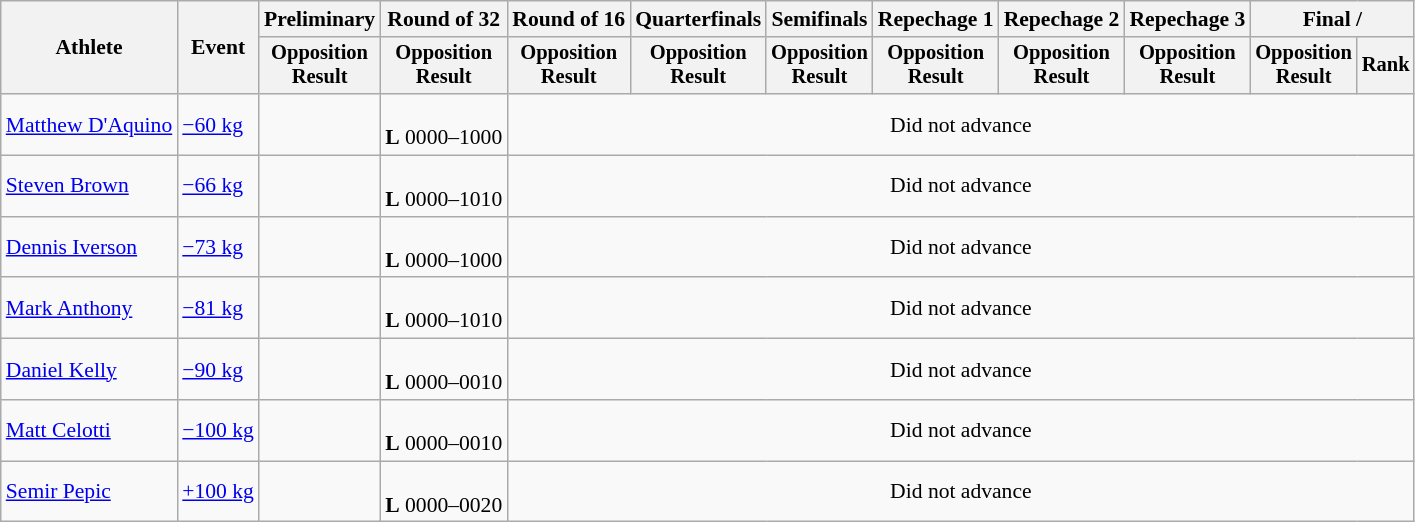<table class="wikitable" style="font-size:90%">
<tr>
<th rowspan="2">Athlete</th>
<th rowspan="2">Event</th>
<th>Preliminary</th>
<th>Round of 32</th>
<th>Round of 16</th>
<th>Quarterfinals</th>
<th>Semifinals</th>
<th>Repechage 1</th>
<th>Repechage 2</th>
<th>Repechage 3</th>
<th colspan=2>Final / </th>
</tr>
<tr style="font-size:95%">
<th>Opposition<br>Result</th>
<th>Opposition<br>Result</th>
<th>Opposition<br>Result</th>
<th>Opposition<br>Result</th>
<th>Opposition<br>Result</th>
<th>Opposition<br>Result</th>
<th>Opposition<br>Result</th>
<th>Opposition<br>Result</th>
<th>Opposition<br>Result</th>
<th>Rank</th>
</tr>
<tr align=center>
<td align=left><a href='#'>Matthew D'Aquino</a></td>
<td align=left><a href='#'>−60 kg</a></td>
<td></td>
<td><br><strong>L</strong> 0000–1000</td>
<td colspan=8>Did not advance</td>
</tr>
<tr align=center>
<td align=left><a href='#'>Steven Brown</a></td>
<td align=left><a href='#'>−66 kg</a></td>
<td></td>
<td><br><strong>L</strong> 0000–1010</td>
<td colspan=8>Did not advance</td>
</tr>
<tr align=center>
<td align=left><a href='#'>Dennis Iverson</a></td>
<td align=left><a href='#'>−73 kg</a></td>
<td></td>
<td><br><strong>L</strong> 0000–1000</td>
<td colspan=8>Did not advance</td>
</tr>
<tr align=center>
<td align=left><a href='#'>Mark Anthony</a></td>
<td align=left><a href='#'>−81 kg</a></td>
<td></td>
<td><br><strong>L</strong> 0000–1010</td>
<td colspan=8>Did not advance</td>
</tr>
<tr align=center>
<td align=left><a href='#'>Daniel Kelly</a></td>
<td align=left><a href='#'>−90 kg</a></td>
<td></td>
<td><br><strong>L</strong> 0000–0010</td>
<td colspan=8>Did not advance</td>
</tr>
<tr align=center>
<td align=left><a href='#'>Matt Celotti</a></td>
<td align=left><a href='#'>−100 kg</a></td>
<td></td>
<td><br><strong>L</strong> 0000–0010</td>
<td colspan=8>Did not advance</td>
</tr>
<tr align=center>
<td align=left><a href='#'>Semir Pepic</a></td>
<td align=left><a href='#'>+100 kg</a></td>
<td></td>
<td><br><strong>L</strong> 0000–0020</td>
<td colspan=8>Did not advance</td>
</tr>
</table>
